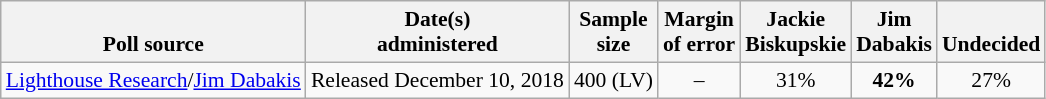<table class="wikitable" style="font-size:90%;text-align:center;">
<tr valign=bottom>
<th>Poll source</th>
<th>Date(s)<br>administered</th>
<th>Sample<br>size</th>
<th>Margin<br>of error</th>
<th style="width:40px;">Jackie<br>Biskupskie</th>
<th style="width:40px;">Jim<br>Dabakis</th>
<th>Undecided</th>
</tr>
<tr>
<td style="text-align:left;"><a href='#'>Lighthouse Research</a>/<a href='#'>Jim Dabakis</a></td>
<td>Released December 10, 2018</td>
<td>400 (LV)</td>
<td>–</td>
<td>31%</td>
<td><strong>42%</strong></td>
<td>27%</td>
</tr>
</table>
